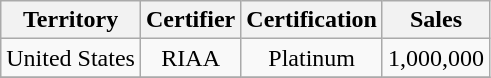<table class="wikitable">
<tr>
<th align="center">Territory</th>
<th align="center">Certifier</th>
<th align="center">Certification</th>
<th align="center">Sales</th>
</tr>
<tr>
<td align="left">United States</td>
<td align="center">RIAA</td>
<td align="center">Platinum</td>
<td align="center">1,000,000</td>
</tr>
<tr>
</tr>
</table>
